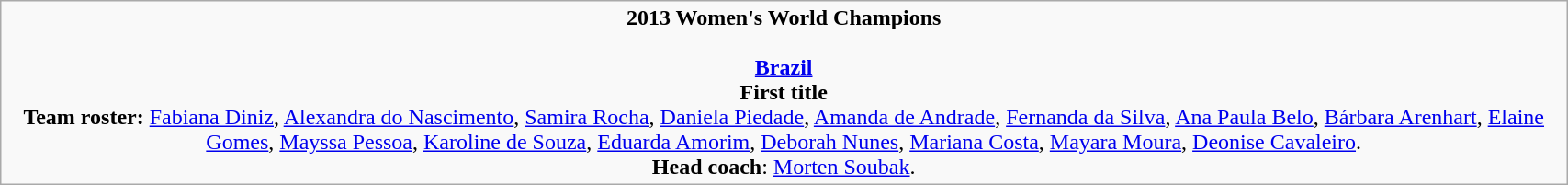<table class="wikitable" width=90%>
<tr align=center>
<td><strong>2013 Women's World Champions</strong><br><br><strong><a href='#'>Brazil</a></strong><br><strong>First title</strong><br><strong>Team roster:</strong> <a href='#'>Fabiana Diniz</a>, <a href='#'>Alexandra do Nascimento</a>, <a href='#'>Samira Rocha</a>, <a href='#'>Daniela Piedade</a>, <a href='#'>Amanda de Andrade</a>, <a href='#'>Fernanda da Silva</a>, <a href='#'>Ana Paula Belo</a>, <a href='#'>Bárbara Arenhart</a>, <a href='#'>Elaine Gomes</a>, <a href='#'>Mayssa Pessoa</a>, <a href='#'>Karoline de Souza</a>, <a href='#'>Eduarda Amorim</a>, <a href='#'>Deborah Nunes</a>, <a href='#'>Mariana Costa</a>, <a href='#'>Mayara Moura</a>, <a href='#'>Deonise Cavaleiro</a>.<br><strong>Head coach</strong>: <a href='#'>Morten Soubak</a>.</td>
</tr>
</table>
